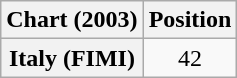<table class="wikitable plainrowheaders" style="text-align:center">
<tr>
<th scope="col">Chart (2003)</th>
<th scope="col">Position</th>
</tr>
<tr>
<th scope="row">Italy (FIMI)</th>
<td>42</td>
</tr>
</table>
